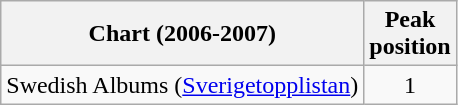<table class="wikitable">
<tr>
<th>Chart (2006-2007)</th>
<th>Peak<br>position</th>
</tr>
<tr>
<td>Swedish Albums (<a href='#'>Sverigetopplistan</a>)</td>
<td align="center">1</td>
</tr>
</table>
